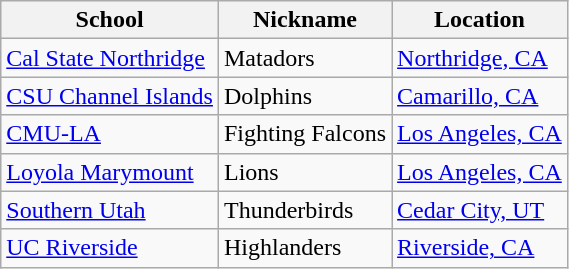<table class="wikitable sortable">
<tr>
<th>School</th>
<th>Nickname</th>
<th>Location</th>
</tr>
<tr>
<td><a href='#'>Cal State Northridge</a></td>
<td>Matadors</td>
<td><a href='#'>Northridge, CA</a></td>
</tr>
<tr>
<td><a href='#'>CSU Channel Islands</a></td>
<td>Dolphins</td>
<td><a href='#'>Camarillo, CA</a></td>
</tr>
<tr>
<td><a href='#'>CMU-LA</a></td>
<td>Fighting Falcons</td>
<td><a href='#'>Los Angeles, CA</a></td>
</tr>
<tr>
<td><a href='#'>Loyola Marymount</a></td>
<td>Lions</td>
<td><a href='#'>Los Angeles, CA</a></td>
</tr>
<tr>
<td><a href='#'>Southern Utah</a></td>
<td>Thunderbirds</td>
<td><a href='#'>Cedar City, UT</a></td>
</tr>
<tr>
<td><a href='#'>UC Riverside</a></td>
<td>Highlanders</td>
<td><a href='#'>Riverside, CA</a></td>
</tr>
</table>
